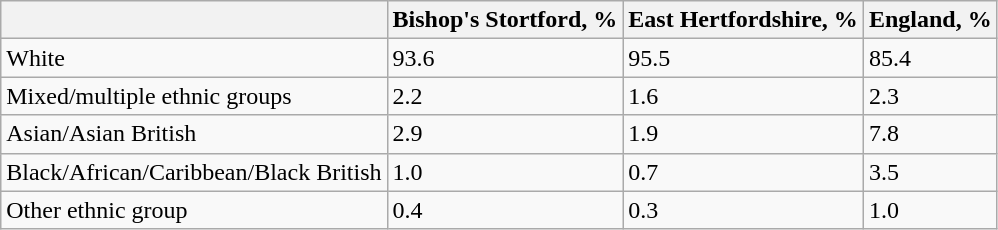<table class="wikitable">
<tr>
<th></th>
<th>Bishop's Stortford, %</th>
<th>East Hertfordshire, %</th>
<th>England, %</th>
</tr>
<tr>
<td>White</td>
<td>93.6</td>
<td>95.5</td>
<td>85.4</td>
</tr>
<tr>
<td>Mixed/multiple ethnic groups</td>
<td>2.2</td>
<td>1.6</td>
<td>2.3</td>
</tr>
<tr>
<td>Asian/Asian British</td>
<td>2.9</td>
<td>1.9</td>
<td>7.8</td>
</tr>
<tr>
<td>Black/African/Caribbean/Black British</td>
<td>1.0</td>
<td>0.7</td>
<td>3.5</td>
</tr>
<tr>
<td>Other ethnic group</td>
<td>0.4</td>
<td>0.3</td>
<td>1.0</td>
</tr>
</table>
